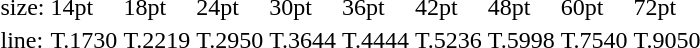<table style="margin-left:40px;">
<tr>
<td>size:</td>
<td>14pt</td>
<td>18pt</td>
<td>24pt</td>
<td>30pt</td>
<td>36pt</td>
<td>42pt</td>
<td>48pt</td>
<td>60pt</td>
<td>72pt</td>
</tr>
<tr>
<td>line:</td>
<td>T.1730</td>
<td>T.2219</td>
<td>T.2950</td>
<td>T.3644</td>
<td>T.4444</td>
<td>T.5236</td>
<td>T.5998</td>
<td>T.7540</td>
<td>T.9050</td>
</tr>
</table>
